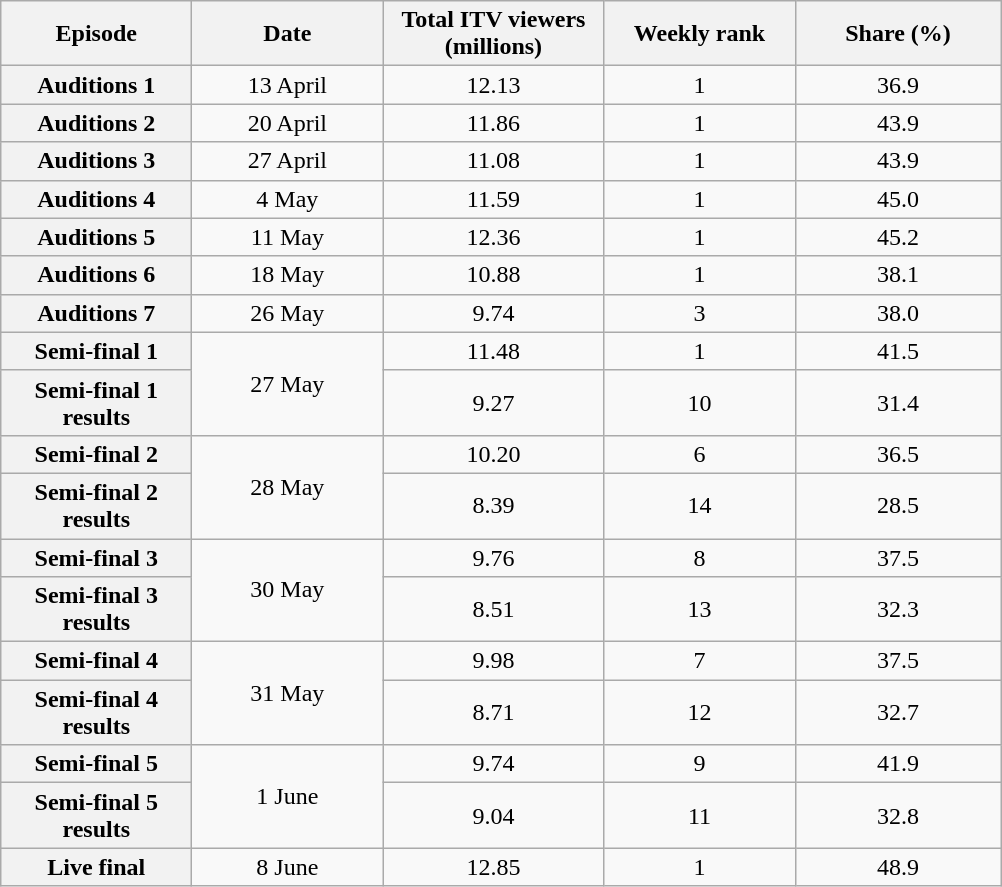<table class="wikitable sortable" style="text-align:center;">
<tr>
<th scope="col" style="width:120px;">Episode</th>
<th scope="col" style="width:120px;">Date</th>
<th scope="col" style="width:140px;">Total ITV viewers (millions) </th>
<th scope="col" style="width:120px;">Weekly rank </th>
<th scope="col" style="width:130px;">Share (%)</th>
</tr>
<tr>
<th scope="row">Auditions 1</th>
<td>13 April</td>
<td>12.13</td>
<td>1</td>
<td>36.9 </td>
</tr>
<tr>
<th scope="row">Auditions 2</th>
<td>20 April</td>
<td>11.86</td>
<td>1</td>
<td>43.9 </td>
</tr>
<tr>
<th scope="row">Auditions 3</th>
<td>27 April</td>
<td>11.08</td>
<td>1</td>
<td>43.9 </td>
</tr>
<tr>
<th scope="row">Auditions 4</th>
<td>4 May</td>
<td>11.59</td>
<td>1</td>
<td>45.0 </td>
</tr>
<tr>
<th scope="row">Auditions 5</th>
<td>11 May</td>
<td>12.36</td>
<td>1</td>
<td>45.2 </td>
</tr>
<tr>
<th scope="row">Auditions 6</th>
<td>18 May</td>
<td>10.88</td>
<td>1</td>
<td>38.1 </td>
</tr>
<tr>
<th scope="row">Auditions 7</th>
<td>26 May</td>
<td>9.74</td>
<td>3</td>
<td>38.0 </td>
</tr>
<tr>
<th scope="row">Semi-final 1</th>
<td rowspan="2">27 May</td>
<td>11.48</td>
<td>1</td>
<td>41.5 </td>
</tr>
<tr>
<th scope="row">Semi-final 1 results</th>
<td>9.27</td>
<td>10</td>
<td>31.4 </td>
</tr>
<tr>
<th scope="row">Semi-final 2</th>
<td rowspan="2">28 May</td>
<td>10.20</td>
<td>6</td>
<td>36.5 </td>
</tr>
<tr>
<th scope="row">Semi-final 2 results</th>
<td>8.39</td>
<td>14</td>
<td>28.5</td>
</tr>
<tr>
<th scope="row">Semi-final 3</th>
<td rowspan="2">30 May</td>
<td>9.76</td>
<td>8</td>
<td>37.5 </td>
</tr>
<tr>
<th scope="row">Semi-final 3 results</th>
<td>8.51</td>
<td>13</td>
<td>32.3 </td>
</tr>
<tr>
<th scope="row">Semi-final 4</th>
<td rowspan="2">31 May</td>
<td>9.98</td>
<td>7</td>
<td>37.5 </td>
</tr>
<tr>
<th scope="row">Semi-final 4 results</th>
<td>8.71</td>
<td>12</td>
<td>32.7 </td>
</tr>
<tr>
<th scope="row">Semi-final 5</th>
<td rowspan="2">1 June</td>
<td>9.74</td>
<td>9</td>
<td>41.9 </td>
</tr>
<tr>
<th scope="row">Semi-final 5 results</th>
<td>9.04</td>
<td>11</td>
<td>32.8 </td>
</tr>
<tr>
<th scope="row">Live final</th>
<td>8 June</td>
<td>12.85</td>
<td>1</td>
<td>48.9 </td>
</tr>
</table>
